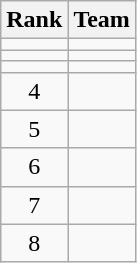<table class="wikitable">
<tr>
<th>Rank</th>
<th>Team</th>
</tr>
<tr>
<td align=center></td>
<td align="left"></td>
</tr>
<tr>
<td align=center></td>
<td align="left"></td>
</tr>
<tr>
<td align=center></td>
<td align="left"></td>
</tr>
<tr>
<td align=center>4</td>
<td align="left"></td>
</tr>
<tr>
<td align=center>5</td>
<td align="left"></td>
</tr>
<tr>
<td align=center>6</td>
<td align="left"></td>
</tr>
<tr>
<td align=center>7</td>
<td align="left"></td>
</tr>
<tr>
<td align=center>8</td>
<td align="left"></td>
</tr>
</table>
